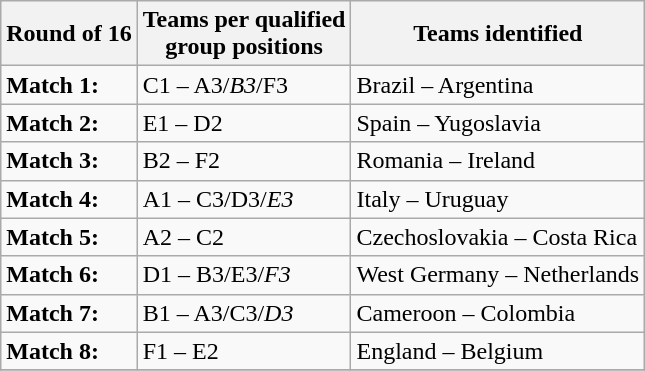<table class="wikitable">
<tr>
<th>Round of 16</th>
<th>Teams per qualified<br> group positions</th>
<th>Teams identified</th>
</tr>
<tr>
<td><strong>Match 1:</strong></td>
<td>C1 – A3/<em>B3</em>/F3</td>
<td>Brazil – Argentina</td>
</tr>
<tr>
<td><strong>Match 2:</strong></td>
<td>E1 – D2</td>
<td>Spain – Yugoslavia</td>
</tr>
<tr>
<td><strong>Match 3:</strong></td>
<td>B2 – F2</td>
<td>Romania – Ireland</td>
</tr>
<tr>
<td><strong>Match 4:</strong></td>
<td>A1 – C3/D3/<em>E3</em></td>
<td>Italy – Uruguay</td>
</tr>
<tr>
<td><strong>Match 5:</strong></td>
<td>A2 – C2</td>
<td>Czechoslovakia – Costa Rica</td>
</tr>
<tr>
<td><strong>Match 6:</strong></td>
<td>D1 – B3/E3/<em>F3</em></td>
<td>West Germany – Netherlands</td>
</tr>
<tr>
<td><strong>Match 7:</strong></td>
<td>B1 – A3/C3/<em>D3</em></td>
<td>Cameroon – Colombia</td>
</tr>
<tr>
<td><strong>Match 8:</strong></td>
<td>F1 – E2</td>
<td>England – Belgium</td>
</tr>
<tr>
</tr>
</table>
